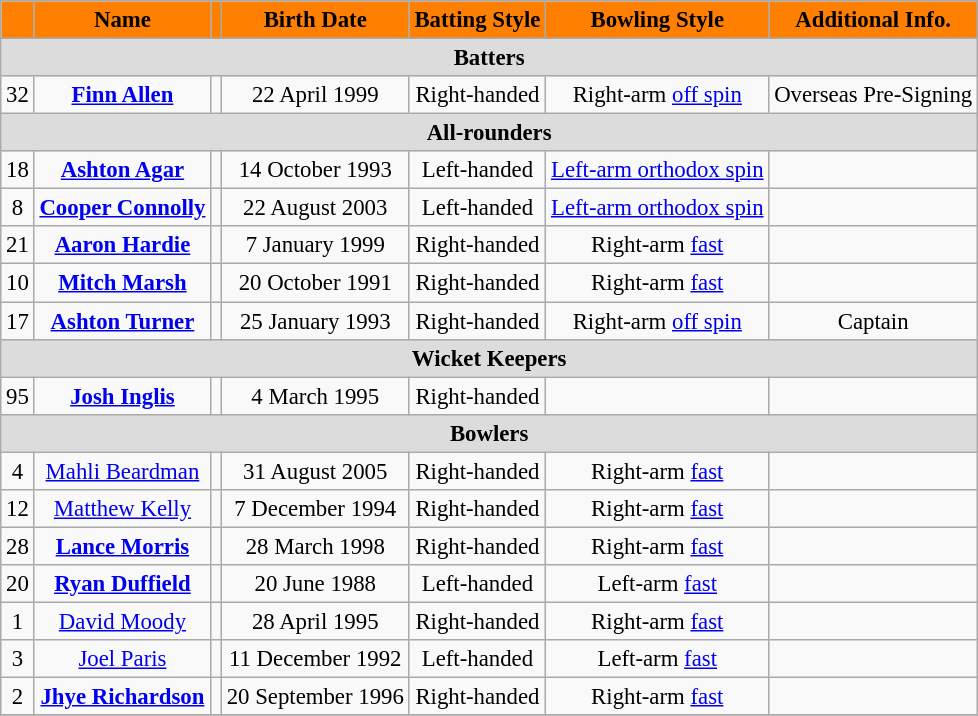<table class="wikitable" style="font-size:95%;">
<tr>
<th style="background:#ff8000; color:black;"></th>
<th style="background:#ff8000; color:black;">Name</th>
<th style="background:#ff8000; color:black;"></th>
<th style="background:#ff8000; color:black;">Birth Date</th>
<th style="background:#ff8000; color:black;">Batting Style</th>
<th style="background:#ff8000; color:black;">Bowling Style</th>
<th style="background:#ff8000; color:black;">Additional Info.</th>
</tr>
<tr>
<th colspan="7" style="background:#dcdcdc; text-align:center;">Batters</th>
</tr>
<tr align="center">
<td>32</td>
<td><strong><a href='#'>Finn Allen</a></strong></td>
<td></td>
<td>22 April 1999</td>
<td>Right-handed</td>
<td>Right-arm <a href='#'>off spin</a></td>
<td>Overseas Pre-Signing</td>
</tr>
<tr>
<th colspan="7" style="background:#dcdcdc; text-align:center;">All-rounders</th>
</tr>
<tr align="center">
<td>18</td>
<td><strong><a href='#'>Ashton Agar</a></strong></td>
<td></td>
<td>14 October 1993</td>
<td>Left-handed</td>
<td><a href='#'>Left-arm orthodox spin</a></td>
<td></td>
</tr>
<tr align="center">
<td>8</td>
<td><strong><a href='#'>Cooper Connolly</a></strong></td>
<td></td>
<td>22 August 2003</td>
<td>Left-handed</td>
<td><a href='#'>Left-arm orthodox spin</a></td>
<td></td>
</tr>
<tr align="center">
<td>21</td>
<td><strong><a href='#'>Aaron Hardie</a></strong></td>
<td></td>
<td>7 January 1999</td>
<td>Right-handed</td>
<td>Right-arm <a href='#'>fast</a></td>
<td></td>
</tr>
<tr align="center">
<td>10</td>
<td><strong><a href='#'>Mitch Marsh</a></strong></td>
<td></td>
<td>20 October 1991</td>
<td>Right-handed</td>
<td>Right-arm <a href='#'>fast</a></td>
<td></td>
</tr>
<tr align="center">
<td>17</td>
<td><strong><a href='#'>Ashton Turner</a></strong></td>
<td></td>
<td>25 January 1993</td>
<td>Right-handed</td>
<td>Right-arm <a href='#'>off spin</a></td>
<td>Captain</td>
</tr>
<tr>
<th colspan="7" style="background:#dcdcdc; text-align:center;">Wicket Keepers</th>
</tr>
<tr align="center">
<td>95</td>
<td><strong><a href='#'>Josh Inglis</a></strong></td>
<td></td>
<td>4 March 1995</td>
<td>Right-handed</td>
<td></td>
<td></td>
</tr>
<tr>
<th colspan="7" style="background:#dcdcdc; text-align:center;">Bowlers</th>
</tr>
<tr align="center">
<td>4</td>
<td><a href='#'>Mahli Beardman</a></td>
<td></td>
<td>31 August 2005</td>
<td>Right-handed</td>
<td>Right-arm <a href='#'>fast</a></td>
<td></td>
</tr>
<tr align="center">
<td>12</td>
<td><a href='#'>Matthew Kelly</a></td>
<td></td>
<td>7 December 1994</td>
<td>Right-handed</td>
<td>Right-arm <a href='#'>fast</a></td>
<td></td>
</tr>
<tr align="center">
<td>28</td>
<td><strong><a href='#'>Lance Morris</a></strong></td>
<td></td>
<td>28 March 1998</td>
<td>Right-handed</td>
<td>Right-arm <a href='#'>fast</a></td>
<td></td>
</tr>
<tr align="center">
<td>20</td>
<td><strong><a href='#'>Ryan Duffield</a></strong></td>
<td></td>
<td>20 June 1988</td>
<td>Left-handed</td>
<td>Left-arm <a href='#'>fast</a></td>
<td></td>
</tr>
<tr align="center">
<td>1</td>
<td><a href='#'>David Moody</a></td>
<td></td>
<td>28 April 1995</td>
<td>Right-handed</td>
<td>Right-arm <a href='#'>fast</a></td>
<td></td>
</tr>
<tr align="center">
<td>3</td>
<td><a href='#'>Joel Paris</a></td>
<td></td>
<td>11 December 1992</td>
<td>Left-handed</td>
<td>Left-arm <a href='#'>fast</a></td>
<td></td>
</tr>
<tr align="center">
<td>2</td>
<td><strong><a href='#'>Jhye Richardson</a></strong></td>
<td></td>
<td>20 September 1996</td>
<td>Right-handed</td>
<td>Right-arm <a href='#'>fast</a></td>
<td></td>
</tr>
<tr>
</tr>
</table>
